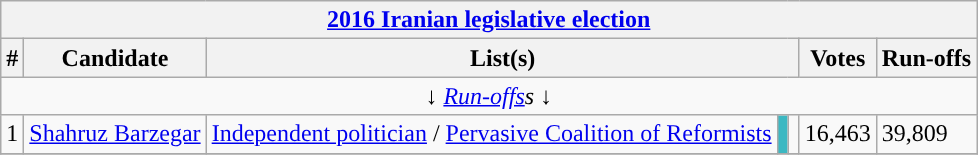<table class=wikitable style=text-align:left>
<tr>
<th colspan="7" align=center><a href='#'>2016 Iranian legislative election</a></th>
</tr>
<tr>
<th>#</th>
<th>Candidate</th>
<th colspan="3">List(s)</th>
<th>Votes</th>
<th>Run-offs</th>
</tr>
<tr>
<td colspan="7" align=center>↓ <em><a href='#'>Run-offs</a>s</em> ↓</td>
</tr>
<tr>
<td>1</td>
<td><a href='#'>Shahruz Barzegar</a></td>
<td><a href='#'>Independent politician</a>  / <a href='#'>Pervasive Coalition of Reformists</a></td>
<td style="background:#3cb8c2"></td>
<td></td>
<td>16,463</td>
<td>39,809</td>
</tr>
<tr>
</tr>
</table>
